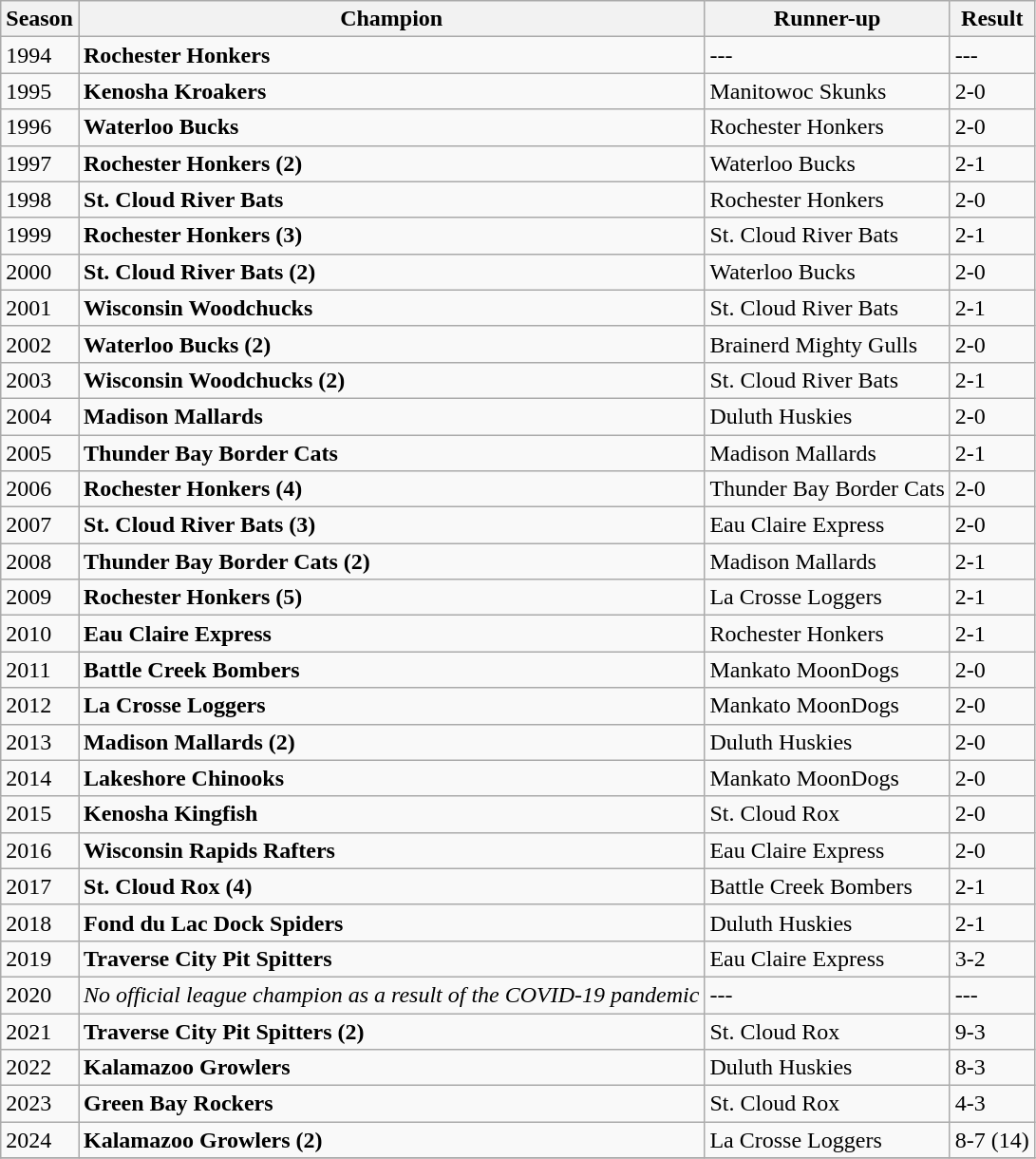<table class="wikitable">
<tr>
<th>Season</th>
<th>Champion</th>
<th>Runner-up</th>
<th>Result</th>
</tr>
<tr>
<td>1994</td>
<td><strong>Rochester Honkers</strong></td>
<td>---</td>
<td>---</td>
</tr>
<tr>
<td>1995</td>
<td><strong>Kenosha Kroakers</strong></td>
<td>Manitowoc Skunks</td>
<td>2-0</td>
</tr>
<tr>
<td>1996</td>
<td><strong>Waterloo Bucks</strong></td>
<td>Rochester Honkers</td>
<td>2-0</td>
</tr>
<tr>
<td>1997</td>
<td><strong>Rochester Honkers (2)</strong></td>
<td>Waterloo Bucks</td>
<td>2-1</td>
</tr>
<tr>
<td>1998</td>
<td><strong>St. Cloud River Bats</strong></td>
<td>Rochester Honkers</td>
<td>2-0</td>
</tr>
<tr>
<td>1999</td>
<td><strong>Rochester Honkers (3)</strong></td>
<td>St. Cloud River Bats</td>
<td>2-1</td>
</tr>
<tr>
<td>2000</td>
<td><strong>St. Cloud River Bats (2)</strong></td>
<td>Waterloo Bucks</td>
<td>2-0</td>
</tr>
<tr>
<td>2001</td>
<td><strong>Wisconsin Woodchucks</strong></td>
<td>St. Cloud River Bats</td>
<td>2-1</td>
</tr>
<tr>
<td>2002</td>
<td><strong>Waterloo Bucks (2)</strong></td>
<td>Brainerd Mighty Gulls</td>
<td>2-0</td>
</tr>
<tr>
<td>2003</td>
<td><strong>Wisconsin Woodchucks (2)</strong></td>
<td>St. Cloud River Bats</td>
<td>2-1</td>
</tr>
<tr>
<td>2004</td>
<td><strong>Madison Mallards</strong></td>
<td>Duluth Huskies</td>
<td>2-0</td>
</tr>
<tr>
<td>2005</td>
<td><strong>Thunder Bay Border Cats</strong></td>
<td>Madison Mallards</td>
<td>2-1</td>
</tr>
<tr>
<td>2006</td>
<td><strong>Rochester Honkers (4)</strong></td>
<td>Thunder Bay Border Cats</td>
<td>2-0</td>
</tr>
<tr>
<td>2007</td>
<td><strong>St. Cloud River Bats (3)</strong></td>
<td>Eau Claire Express</td>
<td>2-0</td>
</tr>
<tr>
<td>2008</td>
<td><strong>Thunder Bay Border Cats (2)</strong></td>
<td>Madison Mallards</td>
<td>2-1</td>
</tr>
<tr>
<td>2009</td>
<td><strong>Rochester Honkers (5)</strong></td>
<td>La Crosse Loggers</td>
<td>2-1</td>
</tr>
<tr>
<td>2010</td>
<td><strong>Eau Claire Express</strong></td>
<td>Rochester Honkers</td>
<td>2-1</td>
</tr>
<tr>
<td>2011</td>
<td><strong>Battle Creek Bombers</strong></td>
<td>Mankato MoonDogs</td>
<td>2-0</td>
</tr>
<tr>
<td>2012</td>
<td><strong>La Crosse Loggers</strong></td>
<td>Mankato MoonDogs</td>
<td>2-0</td>
</tr>
<tr>
<td>2013</td>
<td><strong>Madison Mallards (2)</strong></td>
<td>Duluth Huskies</td>
<td>2-0</td>
</tr>
<tr>
<td>2014</td>
<td><strong>Lakeshore Chinooks</strong></td>
<td>Mankato MoonDogs</td>
<td>2-0</td>
</tr>
<tr>
<td>2015</td>
<td><strong>Kenosha Kingfish</strong></td>
<td>St. Cloud Rox</td>
<td>2-0</td>
</tr>
<tr>
<td>2016</td>
<td><strong>Wisconsin Rapids Rafters</strong></td>
<td>Eau Claire Express</td>
<td>2-0</td>
</tr>
<tr>
<td>2017</td>
<td><strong>St. Cloud Rox (4)</strong></td>
<td>Battle Creek Bombers</td>
<td>2-1</td>
</tr>
<tr>
<td>2018</td>
<td><strong>Fond du Lac Dock Spiders</strong></td>
<td>Duluth Huskies</td>
<td>2-1</td>
</tr>
<tr>
<td>2019</td>
<td><strong>Traverse City Pit Spitters</strong></td>
<td>Eau Claire Express</td>
<td>3-2</td>
</tr>
<tr>
<td>2020</td>
<td><em>No official league champion as a result of the COVID-19 pandemic</em></td>
<td>---</td>
<td>---</td>
</tr>
<tr>
<td>2021</td>
<td><strong>Traverse City Pit Spitters (2)</strong></td>
<td>St. Cloud Rox</td>
<td>9-3</td>
</tr>
<tr>
<td>2022</td>
<td><strong>Kalamazoo Growlers</strong></td>
<td>Duluth Huskies</td>
<td>8-3</td>
</tr>
<tr>
<td>2023</td>
<td><strong>Green Bay Rockers</strong></td>
<td>St. Cloud Rox</td>
<td>4-3</td>
</tr>
<tr>
<td>2024</td>
<td><strong>Kalamazoo Growlers (2)</strong></td>
<td>La Crosse Loggers</td>
<td>8-7 (14)</td>
</tr>
<tr>
</tr>
</table>
